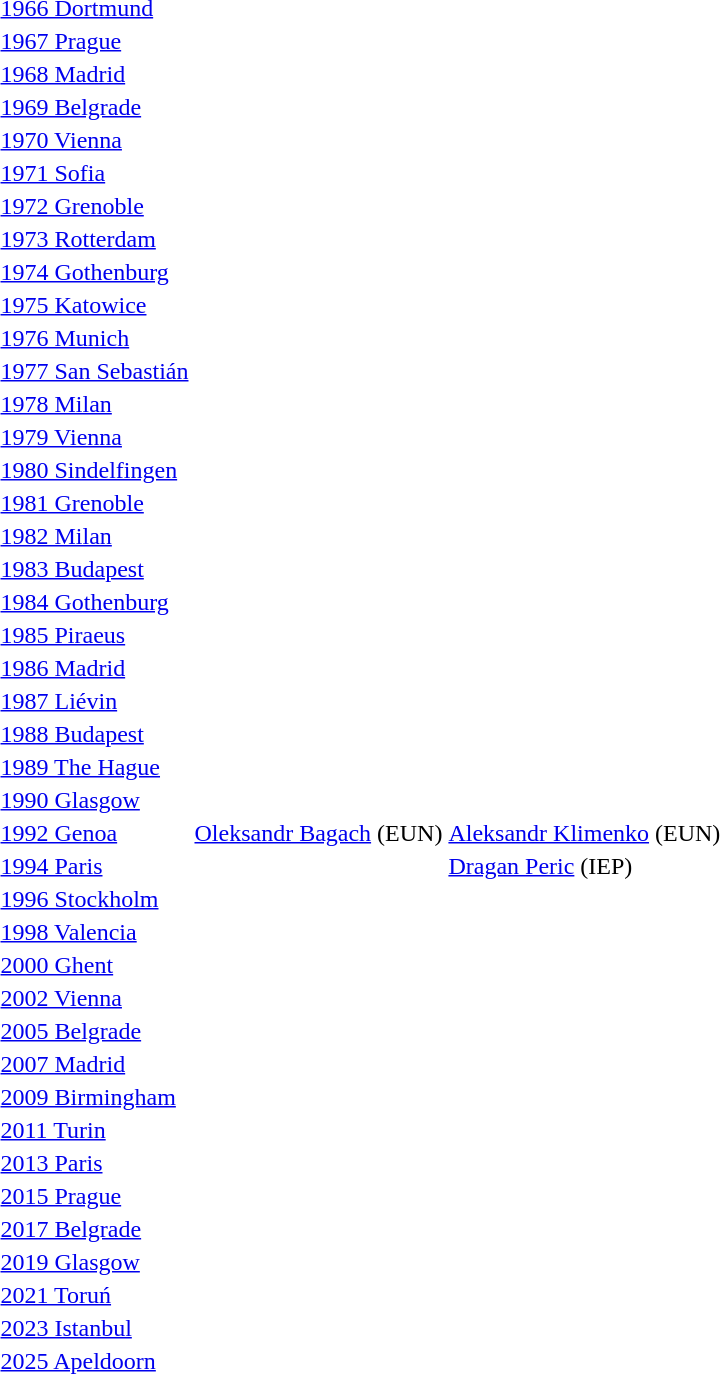<table>
<tr>
<td><a href='#'>1966 Dortmund</a><br></td>
<td></td>
<td></td>
<td></td>
</tr>
<tr>
<td><a href='#'>1967 Prague</a><br></td>
<td></td>
<td></td>
<td></td>
</tr>
<tr>
<td><a href='#'>1968 Madrid</a><br></td>
<td></td>
<td></td>
<td></td>
</tr>
<tr>
<td><a href='#'>1969 Belgrade</a><br></td>
<td></td>
<td></td>
<td></td>
</tr>
<tr>
<td><a href='#'>1970 Vienna</a><br></td>
<td></td>
<td></td>
<td></td>
</tr>
<tr>
<td><a href='#'>1971 Sofia</a><br></td>
<td></td>
<td></td>
<td></td>
</tr>
<tr>
<td><a href='#'>1972 Grenoble</a><br></td>
<td></td>
<td></td>
<td></td>
</tr>
<tr>
<td><a href='#'>1973 Rotterdam</a><br></td>
<td></td>
<td></td>
<td></td>
</tr>
<tr>
<td><a href='#'>1974 Gothenburg</a><br></td>
<td></td>
<td></td>
<td></td>
</tr>
<tr>
<td><a href='#'>1975 Katowice</a><br></td>
<td></td>
<td></td>
<td></td>
</tr>
<tr>
<td><a href='#'>1976 Munich</a><br></td>
<td></td>
<td></td>
<td></td>
</tr>
<tr>
<td><a href='#'>1977 San Sebastián</a><br></td>
<td></td>
<td></td>
<td></td>
</tr>
<tr>
<td><a href='#'>1978 Milan</a><br></td>
<td></td>
<td></td>
<td></td>
</tr>
<tr>
<td><a href='#'>1979 Vienna</a><br></td>
<td></td>
<td></td>
<td></td>
</tr>
<tr>
<td><a href='#'>1980 Sindelfingen</a><br></td>
<td></td>
<td></td>
<td></td>
</tr>
<tr>
<td><a href='#'>1981 Grenoble</a><br></td>
<td></td>
<td></td>
<td></td>
</tr>
<tr>
<td><a href='#'>1982 Milan</a><br></td>
<td></td>
<td></td>
<td></td>
</tr>
<tr>
<td><a href='#'>1983 Budapest</a><br></td>
<td></td>
<td></td>
<td></td>
</tr>
<tr>
<td><a href='#'>1984 Gothenburg</a><br></td>
<td></td>
<td></td>
<td></td>
</tr>
<tr>
<td><a href='#'>1985 Piraeus</a><br></td>
<td></td>
<td></td>
<td></td>
</tr>
<tr>
<td><a href='#'>1986 Madrid</a><br></td>
<td></td>
<td></td>
<td></td>
</tr>
<tr>
<td><a href='#'>1987 Liévin</a><br></td>
<td></td>
<td></td>
<td></td>
</tr>
<tr>
<td><a href='#'>1988 Budapest</a><br></td>
<td></td>
<td></td>
<td></td>
</tr>
<tr>
<td><a href='#'>1989 The Hague</a><br></td>
<td></td>
<td></td>
<td></td>
</tr>
<tr>
<td><a href='#'>1990 Glasgow</a><br></td>
<td></td>
<td></td>
<td></td>
</tr>
<tr>
<td><a href='#'>1992 Genoa</a><br></td>
<td> <a href='#'>Oleksandr Bagach</a> (EUN)</td>
<td> <a href='#'>Aleksandr Klimenko</a> (EUN)</td>
<td></td>
</tr>
<tr>
<td><a href='#'>1994 Paris</a><br></td>
<td></td>
<td> <a href='#'>Dragan Peric</a> (IEP)</td>
<td></td>
</tr>
<tr>
<td><a href='#'>1996 Stockholm</a><br></td>
<td></td>
<td></td>
<td></td>
</tr>
<tr>
<td><a href='#'>1998 Valencia</a><br></td>
<td></td>
<td></td>
<td></td>
</tr>
<tr>
<td><a href='#'>2000 Ghent</a><br></td>
<td></td>
<td></td>
<td></td>
</tr>
<tr>
<td><a href='#'>2002 Vienna</a><br></td>
<td></td>
<td></td>
<td></td>
</tr>
<tr>
<td><a href='#'>2005 Belgrade</a><br></td>
<td></td>
<td></td>
<td></td>
</tr>
<tr>
<td><a href='#'>2007 Madrid</a><br></td>
<td></td>
<td></td>
<td></td>
</tr>
<tr>
<td><a href='#'>2009 Birmingham</a><br></td>
<td></td>
<td></td>
<td></td>
</tr>
<tr>
<td><a href='#'>2011 Turin</a><br></td>
<td></td>
<td></td>
<td></td>
</tr>
<tr>
<td><a href='#'>2013 Paris</a><br></td>
<td></td>
<td></td>
<td></td>
</tr>
<tr>
<td><a href='#'>2015 Prague</a><br></td>
<td></td>
<td></td>
<td></td>
</tr>
<tr>
<td><a href='#'>2017 Belgrade</a><br></td>
<td></td>
<td></td>
<td></td>
</tr>
<tr>
<td><a href='#'>2019 Glasgow</a><br></td>
<td></td>
<td></td>
<td></td>
</tr>
<tr>
<td><a href='#'>2021 Toruń</a><br></td>
<td></td>
<td></td>
<td></td>
</tr>
<tr>
<td><a href='#'>2023 Istanbul</a><br></td>
<td></td>
<td></td>
<td></td>
</tr>
<tr>
<td><a href='#'>2025 Apeldoorn</a><br></td>
<td></td>
<td></td>
<td></td>
</tr>
</table>
